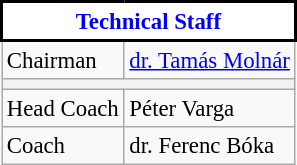<table class=wikitable bgcolor="white" cellpadding="3" cellspacing="0" border="1" style="font-size: 95%; border-collapse: collapse;">
<tr>
<th colspan="2" style="margin:0.7em;color:#0000FF;text-align:center;background:#FFFFFF;border:2px solid #000000">Technical Staff</th>
</tr>
<tr>
<td align="left">Chairman</td>
<td align="left"> <a href='#'>dr. Tamás Molnár</a></td>
</tr>
<tr>
<th colspan=2 style="text-align: center;"></th>
</tr>
<tr>
<td align="left">Head Coach</td>
<td align="left"> Péter Varga</td>
</tr>
<tr>
<td align="left">Coach</td>
<td align="left"> dr. Ferenc Bóka</td>
</tr>
</table>
